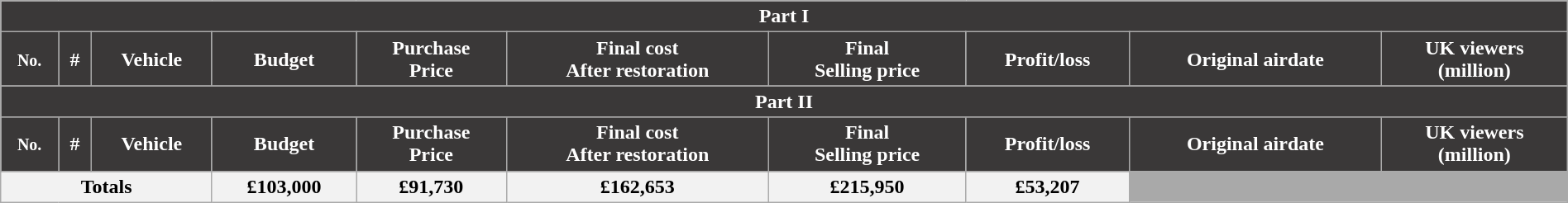<table class="wikitable plainrowheaders" style="width: 100%; margin-right: 0;">
<tr style="color:white">
<th colspan="12;" style="background-color: #3A3838; color:#FFFFFF;"><span></span><strong>Part I</strong></th>
</tr>
<tr style="color:white">
<th style="background:#3A3838;"><small>No.</small></th>
<th style="background:#3A3838;">#</th>
<th style="background:#3A3838;">Vehicle</th>
<th style="background:#3A3838;">Budget</th>
<th style="background:#3A3838;">Purchase<br>Price</th>
<th style="background:#3A3838;">Final cost<br>After restoration</th>
<th style="background:#3A3838;">Final<br>Selling price</th>
<th style="background:#3A3838;">Profit/loss</th>
<th style="background:#3A3838;">Original airdate</th>
<th style="background:#3A3838;">UK viewers<br>(million)</th>
</tr>
<tr>
</tr>
<tr>
<th colspan="12;" style="background-color: #3A3838; color:#FFFFFF;"><span></span><strong>Part II</strong></th>
</tr>
<tr style="color:white">
<th style="background:#3A3838;"><small>No.</small></th>
<th style="background:#3A3838;">#</th>
<th style="background:#3A3838;">Vehicle</th>
<th style="background:#3A3838;">Budget</th>
<th style="background:#3A3838;">Purchase<br>Price</th>
<th style="background:#3A3838;">Final cost<br>After restoration</th>
<th style="background:#3A3838;">Final<br>Selling price</th>
<th style="background:#3A3838;">Profit/loss</th>
<th style="background:#3A3838;">Original airdate</th>
<th style="background:#3A3838;">UK viewers<br>(million)</th>
</tr>
<tr>
</tr>
<tr>
<th colspan="3;">Totals</th>
<th>£103,000</th>
<th>£91,730</th>
<th>£162,653</th>
<th>£215,950</th>
<th>£53,207</th>
<th colspan="2" style="background:darkgrey;"></th>
</tr>
</table>
